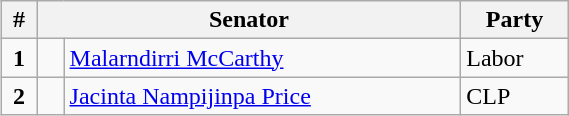<table class="wikitable" style="float:right;clear:right;width:30%">
<tr>
<th>#</th>
<th colspan="2">Senator</th>
<th>Party</th>
</tr>
<tr>
<td align=center><strong>1</strong></td>
<td> </td>
<td><a href='#'>Malarndirri McCarthy</a></td>
<td>Labor</td>
</tr>
<tr>
<td align=center><strong>2</strong></td>
<td> </td>
<td><a href='#'>Jacinta Nampijinpa Price</a></td>
<td>CLP</td>
</tr>
</table>
